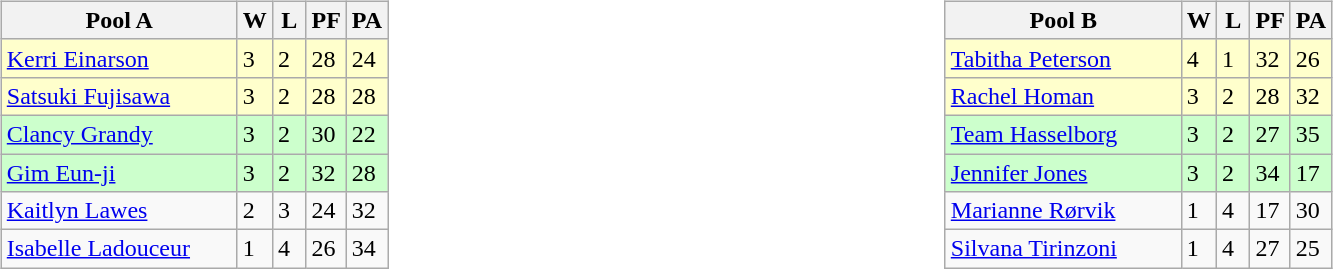<table table>
<tr>
<td valign=top width=10%><br><table class=wikitable>
<tr>
<th width=150>Pool A</th>
<th width=15>W</th>
<th width=15>L</th>
<th width=15>PF</th>
<th width=15>PA</th>
</tr>
<tr bgcolor=#ffffcc>
<td> <a href='#'>Kerri Einarson</a></td>
<td>3</td>
<td>2</td>
<td>28</td>
<td>24</td>
</tr>
<tr bgcolor=#ffffcc>
<td> <a href='#'>Satsuki Fujisawa</a></td>
<td>3</td>
<td>2</td>
<td>28</td>
<td>28</td>
</tr>
<tr bgcolor=#ccffcc>
<td> <a href='#'>Clancy Grandy</a></td>
<td>3</td>
<td>2</td>
<td>30</td>
<td>22</td>
</tr>
<tr bgcolor=#ccffcc>
<td> <a href='#'>Gim Eun-ji</a></td>
<td>3</td>
<td>2</td>
<td>32</td>
<td>28</td>
</tr>
<tr>
<td> <a href='#'>Kaitlyn Lawes</a></td>
<td>2</td>
<td>3</td>
<td>24</td>
<td>32</td>
</tr>
<tr>
<td> <a href='#'>Isabelle Ladouceur</a></td>
<td>1</td>
<td>4</td>
<td>26</td>
<td>34</td>
</tr>
</table>
</td>
<td valign=top width=10%><br><table class=wikitable>
<tr>
<th width=150>Pool B</th>
<th width=15>W</th>
<th width=15>L</th>
<th width=15>PF</th>
<th width=15>PA</th>
</tr>
<tr bgcolor=#ffffcc>
<td> <a href='#'>Tabitha Peterson</a></td>
<td>4</td>
<td>1</td>
<td>32</td>
<td>26</td>
</tr>
<tr bgcolor=#ffffcc>
<td> <a href='#'>Rachel Homan</a></td>
<td>3</td>
<td>2</td>
<td>28</td>
<td>32</td>
</tr>
<tr bgcolor=#ccffcc>
<td> <a href='#'>Team Hasselborg</a></td>
<td>3</td>
<td>2</td>
<td>27</td>
<td>35</td>
</tr>
<tr bgcolor=#ccffcc>
<td> <a href='#'>Jennifer Jones</a></td>
<td>3</td>
<td>2</td>
<td>34</td>
<td>17</td>
</tr>
<tr>
<td> <a href='#'>Marianne Rørvik</a></td>
<td>1</td>
<td>4</td>
<td>17</td>
<td>30</td>
</tr>
<tr>
<td> <a href='#'>Silvana Tirinzoni</a></td>
<td>1</td>
<td>4</td>
<td>27</td>
<td>25</td>
</tr>
</table>
</td>
</tr>
</table>
